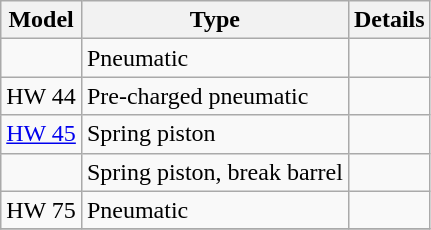<table class="wikitable">
<tr>
<th width=“50">Model</th>
<th>Type</th>
<th>Details</th>
</tr>
<tr>
<td></td>
<td>Pneumatic</td>
<td></td>
</tr>
<tr>
<td>HW 44</td>
<td>Pre-charged pneumatic</td>
<td></td>
</tr>
<tr>
<td><a href='#'>HW 45</a></td>
<td>Spring piston</td>
<td></td>
</tr>
<tr>
<td></td>
<td>Spring piston, break barrel</td>
<td></td>
</tr>
<tr>
<td>HW 75</td>
<td>Pneumatic</td>
<td></td>
</tr>
<tr>
</tr>
</table>
